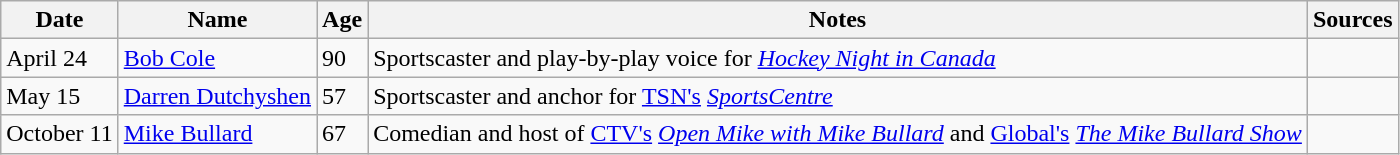<table class="wikitable sortable">
<tr>
<th>Date</th>
<th>Name</th>
<th>Age</th>
<th>Notes</th>
<th>Sources</th>
</tr>
<tr>
<td>April 24</td>
<td><a href='#'>Bob Cole</a></td>
<td>90</td>
<td>Sportscaster and play-by-play voice for <em><a href='#'>Hockey Night in Canada</a></em></td>
<td></td>
</tr>
<tr>
<td>May 15</td>
<td><a href='#'>Darren Dutchyshen</a></td>
<td>57</td>
<td>Sportscaster and anchor for <a href='#'>TSN's</a> <em><a href='#'>SportsCentre</a></em></td>
<td></td>
</tr>
<tr>
<td>October 11</td>
<td><a href='#'>Mike Bullard</a></td>
<td>67</td>
<td>Comedian and host of <a href='#'>CTV's</a> <em><a href='#'>Open Mike with Mike Bullard</a></em> and <a href='#'>Global's</a> <em><a href='#'>The Mike Bullard Show</a></em></td>
<td></td>
</tr>
</table>
